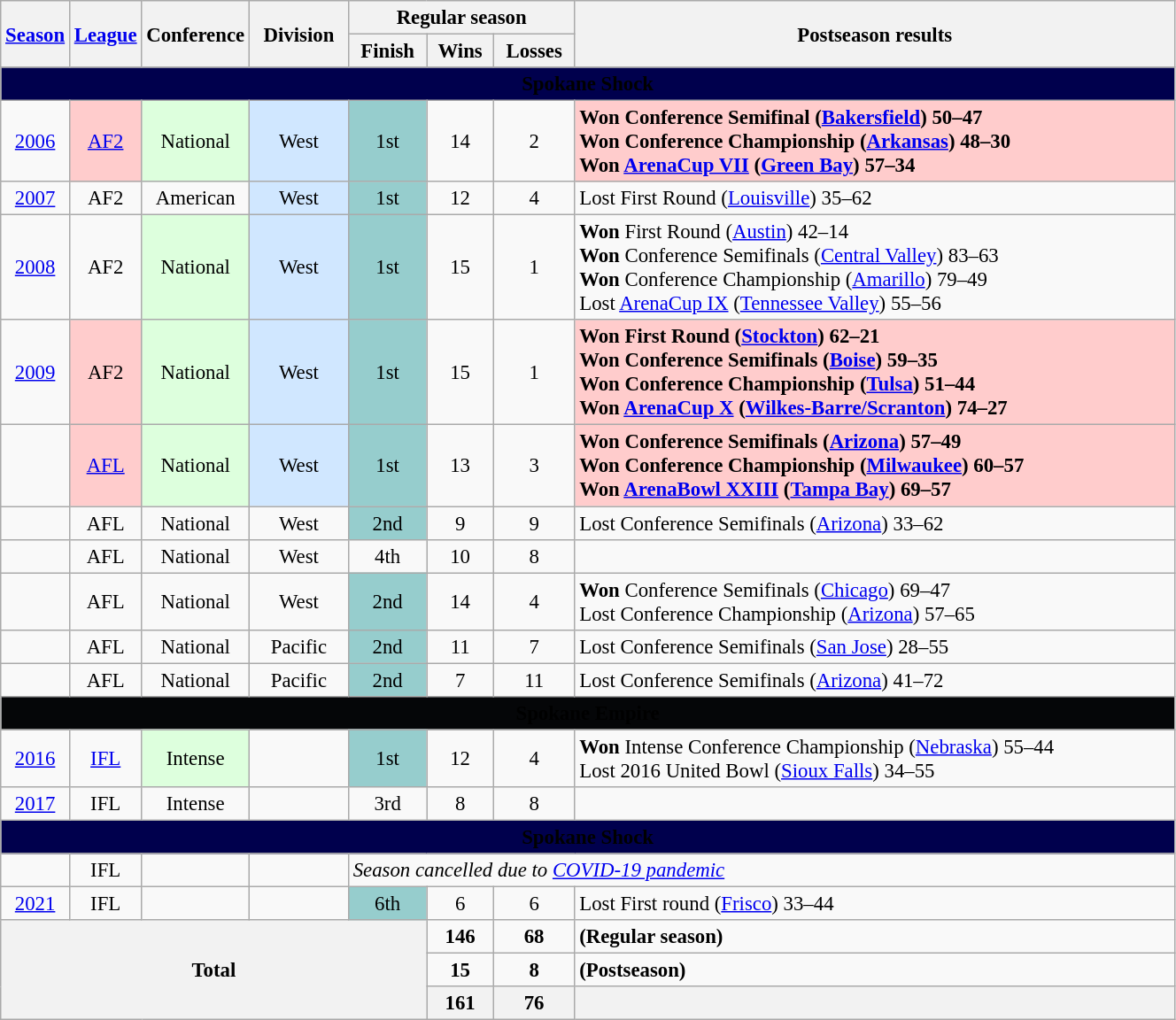<table class="wikitable" style="font-size: 95%; width:70%; text-align:center">
<tr>
<th rowspan="2" style="width:5%;"><a href='#'>Season</a></th>
<th rowspan="2" style="width:5%;"><a href='#'>League</a></th>
<th rowspan="2" style="width:5%;">Conference</th>
<th rowspan="2">Division</th>
<th colspan="3">Regular season</th>
<th rowspan="2">Postseason results</th>
</tr>
<tr>
<th>Finish</th>
<th>Wins</th>
<th>Losses</th>
</tr>
<tr>
<td Colspan="8" align=center style="background:#00004d"><strong><span>Spokane Shock</span></strong></td>
</tr>
<tr>
<td><a href='#'>2006</a></td>
<td bgcolor="#FFCCCC"><a href='#'>AF2</a></td>
<td bgcolor="#DDFFDD">National</td>
<td bgcolor="#D0E7FF">West</td>
<td bgcolor="#96CDCD">1st</td>
<td>14</td>
<td>2</td>
<td align=left bgcolor="#FFCCCC"><strong>Won Conference Semifinal (<a href='#'>Bakersfield</a>) 50–47 <br> Won Conference Championship (<a href='#'>Arkansas</a>) 48–30 <br> Won <a href='#'>ArenaCup VII</a> (<a href='#'>Green Bay</a>) 57–34</strong></td>
</tr>
<tr>
<td><a href='#'>2007</a></td>
<td>AF2</td>
<td>American</td>
<td bgcolor="#D0E7FF">West</td>
<td bgcolor="#96CDCD">1st</td>
<td>12</td>
<td>4</td>
<td align=left>Lost First Round (<a href='#'>Louisville</a>) 35–62</td>
</tr>
<tr>
<td><a href='#'>2008</a></td>
<td>AF2</td>
<td bgcolor="#DDFFDD">National</td>
<td bgcolor="#D0E7FF">West</td>
<td bgcolor="#96CDCD">1st</td>
<td>15</td>
<td>1</td>
<td align=left><strong>Won</strong> First Round (<a href='#'>Austin</a>) 42–14 <br> <strong>Won</strong> Conference Semifinals (<a href='#'>Central Valley</a>) 83–63 <br> <strong>Won</strong> Conference Championship (<a href='#'>Amarillo</a>) 79–49 <br> Lost <a href='#'>ArenaCup IX</a> (<a href='#'>Tennessee Valley</a>) 55–56</td>
</tr>
<tr>
<td><a href='#'>2009</a></td>
<td bgcolor="#FFCCCC">AF2</td>
<td bgcolor="#DDFFDD">National</td>
<td bgcolor="#D0E7FF">West</td>
<td bgcolor="#96CDCD">1st</td>
<td>15</td>
<td>1</td>
<td align=left bgcolor="#FFCCCC"><strong>Won First Round (<a href='#'>Stockton</a>) 62–21 <br> Won Conference Semifinals (<a href='#'>Boise</a>) 59–35 <br> Won Conference Championship (<a href='#'>Tulsa</a>) 51–44 <br> Won <a href='#'>ArenaCup X</a> (<a href='#'>Wilkes-Barre/Scranton</a>) 74–27</strong></td>
</tr>
<tr>
<td></td>
<td bgcolor="#FFCCCC"><a href='#'>AFL</a></td>
<td bgcolor="#DDFFDD">National</td>
<td bgcolor="#D0E7FF">West</td>
<td bgcolor="#96CDCD">1st</td>
<td>13</td>
<td>3</td>
<td align=left bgcolor="#FFCCCC"><strong>Won Conference Semifinals (<a href='#'>Arizona</a>) 57–49 <br> Won Conference Championship (<a href='#'>Milwaukee</a>) 60–57 <br> Won <a href='#'>ArenaBowl XXIII</a> (<a href='#'>Tampa Bay</a>) 69–57</strong></td>
</tr>
<tr>
<td></td>
<td>AFL</td>
<td>National</td>
<td>West</td>
<td bgcolor="#96CDCD">2nd</td>
<td>9</td>
<td>9</td>
<td align=left>Lost Conference Semifinals (<a href='#'>Arizona</a>) 33–62</td>
</tr>
<tr>
<td></td>
<td>AFL</td>
<td>National</td>
<td>West</td>
<td>4th</td>
<td>10</td>
<td>8</td>
<td></td>
</tr>
<tr>
<td></td>
<td>AFL</td>
<td>National</td>
<td>West</td>
<td bgcolor="#96CDCD">2nd</td>
<td>14</td>
<td>4</td>
<td align=left><strong>Won</strong> Conference Semifinals (<a href='#'>Chicago</a>) 69–47 <br> Lost Conference Championship (<a href='#'>Arizona</a>) 57–65</td>
</tr>
<tr>
<td></td>
<td>AFL</td>
<td>National</td>
<td>Pacific</td>
<td bgcolor="#96CDCD">2nd</td>
<td>11</td>
<td>7</td>
<td align=left>Lost Conference Semifinals (<a href='#'>San Jose</a>) 28–55</td>
</tr>
<tr>
<td></td>
<td>AFL</td>
<td>National</td>
<td>Pacific</td>
<td bgcolor="#96CDCD">2nd</td>
<td>7</td>
<td>11</td>
<td align=left>Lost Conference Semifinals (<a href='#'>Arizona</a>) 41–72</td>
</tr>
<tr>
<td Colspan="8" align=center style="background:#050608"><strong><span>Spokane Empire</span></strong></td>
</tr>
<tr>
<td><a href='#'>2016</a></td>
<td><a href='#'>IFL</a></td>
<td bgcolor="#DDFFDD">Intense</td>
<td></td>
<td bgcolor="#96CDCD">1st</td>
<td>12</td>
<td>4</td>
<td align=left><strong>Won</strong> Intense Conference Championship (<a href='#'>Nebraska</a>) 55–44<br>Lost 2016 United Bowl (<a href='#'>Sioux Falls</a>) 34–55</td>
</tr>
<tr>
<td><a href='#'>2017</a></td>
<td>IFL</td>
<td>Intense</td>
<td></td>
<td>3rd</td>
<td>8</td>
<td>8</td>
<td align=left></td>
</tr>
<tr>
<td colspan="8" align=center style="background:#00004d"><strong><span>Spokane Shock</span></strong></td>
</tr>
<tr>
<td></td>
<td>IFL</td>
<td></td>
<td></td>
<td colspan=4; align=left><em>Season cancelled due to <a href='#'>COVID-19 pandemic</a></em></td>
</tr>
<tr>
<td><a href='#'>2021</a></td>
<td>IFL</td>
<td></td>
<td></td>
<td bgcolor="#96CDCD">6th</td>
<td>6</td>
<td>6</td>
<td align=left>Lost First round (<a href='#'>Frisco</a>) 33–44</td>
</tr>
<tr>
<th rowspan="3" colspan="5">Total</th>
<td><strong>146</strong></td>
<td><strong>68</strong></td>
<td align=left><strong>(Regular season)</strong></td>
</tr>
<tr>
<td><strong>15</strong></td>
<td><strong>8</strong></td>
<td align=left><strong>(Postseason)</strong></td>
</tr>
<tr>
<th>161</th>
<th>76</th>
<th></th>
</tr>
</table>
